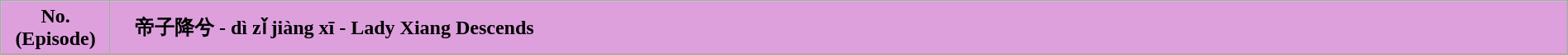<table class="wikitable plainrowheaders" style="background:#FFFFFF; width:100%">
<tr>
<th style="background-color:#DDA0DD; width:7%">No. (Episode)</th>
<th style="background-color:#DDA0DD;text-align:left;">    帝子降兮 - dì zǐ jiàng xī - Lady Xiang Descends</th>
</tr>
<tr>
</tr>
</table>
